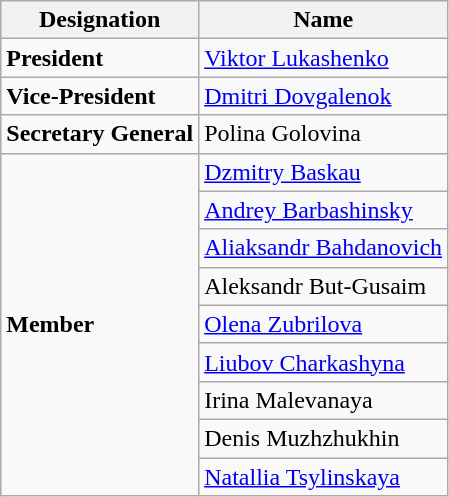<table class="wikitable">
<tr>
<th>Designation</th>
<th>Name</th>
</tr>
<tr>
<td><strong>President</strong></td>
<td><a href='#'>Viktor Lukashenko</a></td>
</tr>
<tr>
<td><strong>Vice-President</strong></td>
<td><a href='#'>Dmitri Dovgalenok</a></td>
</tr>
<tr>
<td><strong>Secretary General</strong></td>
<td>Polina Golovina</td>
</tr>
<tr>
<td rowspan=9><strong>Member</strong></td>
<td><a href='#'>Dzmitry Baskau</a></td>
</tr>
<tr>
<td><a href='#'>Andrey Barbashinsky</a></td>
</tr>
<tr>
<td><a href='#'>Aliaksandr Bahdanovich</a></td>
</tr>
<tr>
<td>Aleksandr But-Gusaim</td>
</tr>
<tr>
<td><a href='#'>Olena Zubrilova</a></td>
</tr>
<tr>
<td><a href='#'>Liubov Charkashyna</a></td>
</tr>
<tr>
<td>Irina Malevanaya</td>
</tr>
<tr>
<td>Denis Muzhzhukhin</td>
</tr>
<tr>
<td><a href='#'>Natallia Tsylinskaya</a></td>
</tr>
</table>
